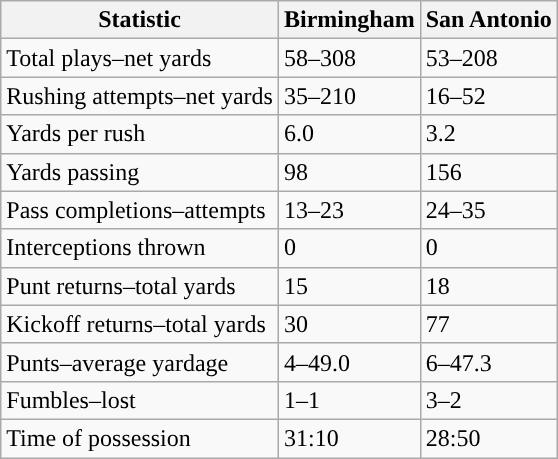<table class="wikitable">
<tr>
<th>Statistic</th>
<th>Birmingham</th>
<th>San Antonio</th>
</tr>
<tr>
<td>Total plays–net yards</td>
<td>58–308</td>
<td>53–208</td>
</tr>
<tr>
<td>Rushing attempts–net yards</td>
<td>35–210</td>
<td>16–52</td>
</tr>
<tr>
<td>Yards per rush</td>
<td>6.0</td>
<td>3.2</td>
</tr>
<tr>
<td>Yards passing</td>
<td>98</td>
<td>156</td>
</tr>
<tr>
<td>Pass completions–attempts</td>
<td>13–23</td>
<td>24–35</td>
</tr>
<tr>
<td>Interceptions thrown</td>
<td>0</td>
<td>0</td>
</tr>
<tr>
<td>Punt returns–total yards</td>
<td>15</td>
<td>18</td>
</tr>
<tr>
<td>Kickoff returns–total yards</td>
<td>30</td>
<td>77</td>
</tr>
<tr>
<td>Punts–average yardage</td>
<td>4–49.0</td>
<td>6–47.3</td>
</tr>
<tr>
<td>Fumbles–lost</td>
<td>1–1</td>
<td>3–2</td>
</tr>
<tr>
<td>Time of possession</td>
<td>31:10</td>
<td>28:50</td>
</tr>
</table>
